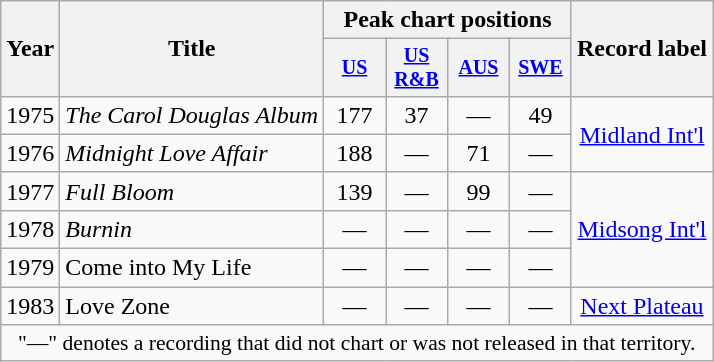<table class="wikitable" style="text-align:center;">
<tr>
<th rowspan="2">Year</th>
<th rowspan="2">Title</th>
<th colspan="4">Peak chart positions</th>
<th rowspan="2">Record label</th>
</tr>
<tr style="font-size:smaller;">
<th width="35"><a href='#'>US</a><br></th>
<th width="35"><a href='#'>US<br>R&B</a><br></th>
<th width="35"><a href='#'>AUS</a><br></th>
<th width="35"><a href='#'>SWE</a><br></th>
</tr>
<tr>
<td rowspan="1">1975</td>
<td align="left"><em>The Carol Douglas Album</em></td>
<td>177</td>
<td>37</td>
<td>—</td>
<td>49</td>
<td rowspan="2"><a href='#'>Midland Int'l</a></td>
</tr>
<tr>
<td rowspan="1">1976</td>
<td align="left"><em>Midnight Love Affair</em></td>
<td>188</td>
<td>—</td>
<td>71</td>
<td>—</td>
</tr>
<tr>
<td rowspan="1">1977</td>
<td align="left"><em>Full Bloom</em></td>
<td>139</td>
<td>—</td>
<td>99</td>
<td>—</td>
<td rowspan="3"><a href='#'>Midsong Int'l</a></td>
</tr>
<tr>
<td rowspan="1">1978</td>
<td align="left"><em>Burnin<strong></td>
<td>—</td>
<td>—</td>
<td>—</td>
<td>—</td>
</tr>
<tr>
<td rowspan="1">1979</td>
<td align="left"></em>Come into My Life<em></td>
<td>—</td>
<td>—</td>
<td>—</td>
<td>—</td>
</tr>
<tr>
<td rowspan="1">1983</td>
<td align="left"></em>Love Zone<em></td>
<td>—</td>
<td>—</td>
<td>—</td>
<td>—</td>
<td rowspan="1"><a href='#'>Next Plateau</a></td>
</tr>
<tr>
<td colspan="15" style="font-size:90%">"—" denotes a recording that did not chart or was not released in that territory.</td>
</tr>
</table>
